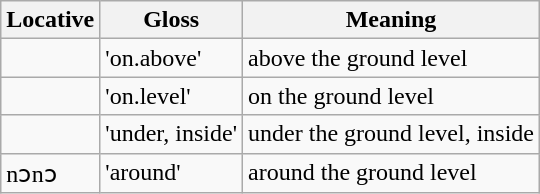<table class="wikitable">
<tr>
<th>Locative</th>
<th>Gloss</th>
<th>Meaning</th>
</tr>
<tr>
<td></td>
<td>'on.above'</td>
<td>above the ground level</td>
</tr>
<tr>
<td></td>
<td>'on.level'</td>
<td>on the ground level</td>
</tr>
<tr>
<td></td>
<td>'under, inside'</td>
<td>under the ground level, inside</td>
</tr>
<tr>
<td>nɔnɔ</td>
<td>'around'</td>
<td>around the ground level</td>
</tr>
</table>
